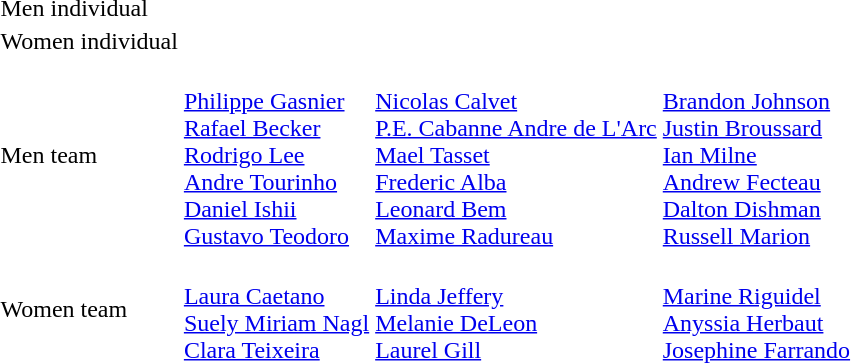<table>
<tr>
<td>Men individual</td>
<td></td>
<td></td>
<td></td>
</tr>
<tr>
<td>Women individual</td>
<td></td>
<td></td>
<td></td>
</tr>
<tr>
<td>Men team</td>
<td><br><a href='#'>Philippe Gasnier</a><br><a href='#'>Rafael Becker</a><br><a href='#'>Rodrigo Lee</a><br><a href='#'>Andre Tourinho</a><br><a href='#'>Daniel Ishii</a><br><a href='#'>Gustavo Teodoro</a></td>
<td><br><a href='#'>Nicolas Calvet</a><br><a href='#'>P.E. Cabanne Andre de L'Arc</a><br><a href='#'>Mael Tasset</a><br><a href='#'>Frederic Alba</a><br><a href='#'>Leonard Bem</a><br><a href='#'>Maxime Radureau</a></td>
<td><br><a href='#'>Brandon Johnson</a><br><a href='#'>Justin Broussard</a><br><a href='#'>Ian Milne</a><br><a href='#'>Andrew Fecteau</a><br><a href='#'>Dalton Dishman</a><br><a href='#'>Russell Marion</a></td>
</tr>
<tr>
<td>Women team</td>
<td><br><a href='#'>Laura Caetano</a><br><a href='#'>Suely Miriam Nagl</a><br><a href='#'>Clara Teixeira</a></td>
<td><br><a href='#'>Linda Jeffery</a><br><a href='#'>Melanie DeLeon</a><br><a href='#'>Laurel Gill</a></td>
<td><br><a href='#'>Marine Riguidel</a><br><a href='#'>Anyssia Herbaut</a><br><a href='#'>Josephine Farrando</a></td>
</tr>
</table>
